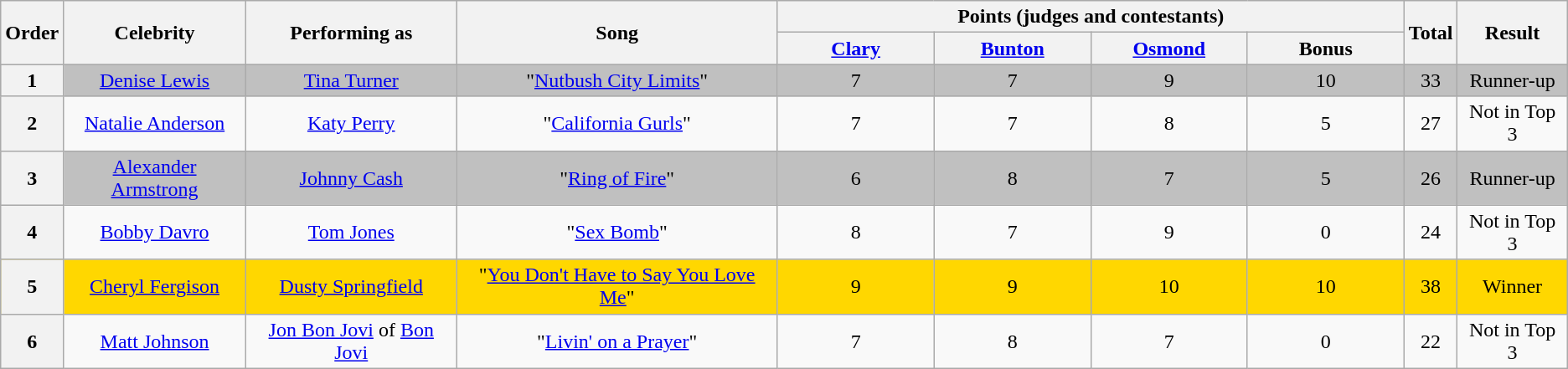<table class="wikitable plainrowheaders" style="text-align:center;">
<tr>
<th rowspan="2">Order</th>
<th rowspan="2">Celebrity</th>
<th rowspan="2">Performing as</th>
<th rowspan="2">Song</th>
<th colspan="4" style="width:40%;">Points (judges and contestants)</th>
<th rowspan="2">Total</th>
<th rowspan="2">Result</th>
</tr>
<tr>
<th style="width:10%;"><a href='#'>Clary</a></th>
<th style="width:10%;"><a href='#'>Bunton</a></th>
<th style="width:10%;"><a href='#'>Osmond</a></th>
<th style="width:10%;">Bonus</th>
</tr>
<tr bgcolor="silver">
<th scope="row">1</th>
<td><a href='#'>Denise Lewis</a></td>
<td><a href='#'>Tina Turner</a></td>
<td>"<a href='#'>Nutbush City Limits</a>"</td>
<td>7</td>
<td>7</td>
<td>9</td>
<td>10</td>
<td>33</td>
<td>Runner-up</td>
</tr>
<tr>
<th scope="row">2</th>
<td><a href='#'>Natalie Anderson</a></td>
<td><a href='#'>Katy Perry</a></td>
<td>"<a href='#'>California Gurls</a>"</td>
<td>7</td>
<td>7</td>
<td>8</td>
<td>5</td>
<td>27</td>
<td>Not in Top 3</td>
</tr>
<tr bgcolor="silver">
<th scope="row">3</th>
<td><a href='#'>Alexander Armstrong</a></td>
<td><a href='#'>Johnny Cash</a></td>
<td>"<a href='#'>Ring of Fire</a>"</td>
<td>6</td>
<td>8</td>
<td>7</td>
<td>5</td>
<td>26</td>
<td>Runner-up</td>
</tr>
<tr>
<th scope="row">4</th>
<td><a href='#'>Bobby Davro</a></td>
<td><a href='#'>Tom Jones</a></td>
<td>"<a href='#'>Sex Bomb</a>"</td>
<td>8</td>
<td>7</td>
<td>9</td>
<td>0</td>
<td>24</td>
<td>Not in Top 3</td>
</tr>
<tr bgcolor="gold">
<th scope="row">5</th>
<td><a href='#'>Cheryl Fergison</a></td>
<td><a href='#'>Dusty Springfield</a></td>
<td>"<a href='#'>You Don't Have to Say You Love Me</a>"</td>
<td>9</td>
<td>9</td>
<td>10</td>
<td>10</td>
<td>38</td>
<td>Winner</td>
</tr>
<tr>
<th scope="row">6</th>
<td><a href='#'>Matt Johnson</a></td>
<td><a href='#'>Jon Bon Jovi</a> of <a href='#'>Bon Jovi</a></td>
<td>"<a href='#'>Livin' on a Prayer</a>"</td>
<td>7</td>
<td>8</td>
<td>7</td>
<td>0</td>
<td>22</td>
<td>Not in Top 3</td>
</tr>
</table>
